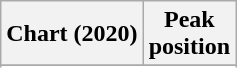<table class="wikitable sortable plainrowheaders">
<tr>
<th scope="col">Chart (2020)</th>
<th scope="col">Peak<br>position</th>
</tr>
<tr>
</tr>
<tr>
</tr>
<tr>
</tr>
</table>
